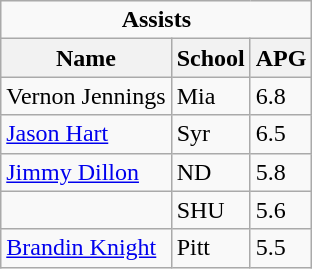<table class="wikitable">
<tr>
<td colspan=3 style="text-align:center;"><strong>Assists</strong></td>
</tr>
<tr>
<th>Name</th>
<th>School</th>
<th>APG</th>
</tr>
<tr>
<td>Vernon Jennings</td>
<td>Mia</td>
<td>6.8</td>
</tr>
<tr>
<td><a href='#'>Jason Hart</a></td>
<td>Syr</td>
<td>6.5</td>
</tr>
<tr>
<td><a href='#'>Jimmy Dillon</a></td>
<td>ND</td>
<td>5.8</td>
</tr>
<tr>
<td></td>
<td>SHU</td>
<td>5.6</td>
</tr>
<tr>
<td><a href='#'>Brandin Knight</a></td>
<td>Pitt</td>
<td>5.5</td>
</tr>
</table>
